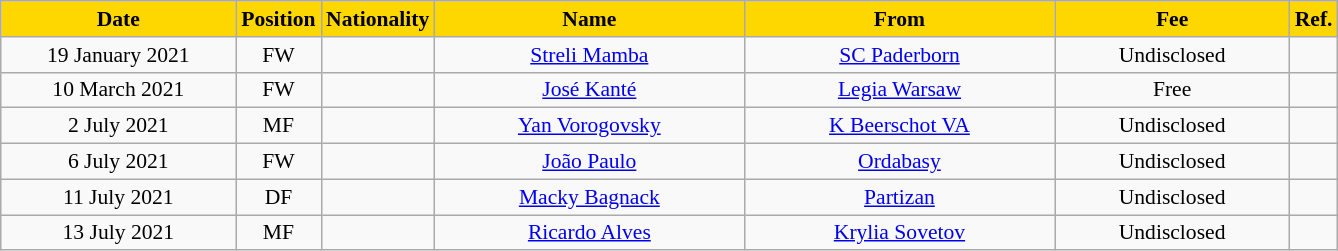<table class="wikitable"  style="text-align:center; font-size:90%; ">
<tr>
<th style="background:#FFD700; color:#000000; width:150px;">Date</th>
<th style="background:#FFD700; color:#000000; width:50px;">Position</th>
<th style="background:#FFD700; color:#000000; width:50px;">Nationality</th>
<th style="background:#FFD700; color:#000000; width:200px;">Name</th>
<th style="background:#FFD700; color:#000000; width:200px;">From</th>
<th style="background:#FFD700; color:#000000; width:150px;">Fee</th>
<th style="background:#FFD700; color:#000000; width:25px;">Ref.</th>
</tr>
<tr>
<td>19 January 2021</td>
<td>FW</td>
<td></td>
<td><a href='#'>Streli Mamba</a></td>
<td><a href='#'>SC Paderborn</a></td>
<td>Undisclosed</td>
<td></td>
</tr>
<tr>
<td>10 March 2021</td>
<td>FW</td>
<td></td>
<td><a href='#'>José Kanté</a></td>
<td><a href='#'>Legia Warsaw</a></td>
<td>Free</td>
<td></td>
</tr>
<tr>
<td>2 July 2021</td>
<td>MF</td>
<td></td>
<td><a href='#'>Yan Vorogovsky</a></td>
<td><a href='#'>K Beerschot VA</a></td>
<td>Undisclosed</td>
<td></td>
</tr>
<tr>
<td>6 July 2021</td>
<td>FW</td>
<td></td>
<td><a href='#'>João Paulo</a></td>
<td><a href='#'>Ordabasy</a></td>
<td>Undisclosed</td>
<td></td>
</tr>
<tr>
<td>11 July 2021</td>
<td>DF</td>
<td></td>
<td><a href='#'>Macky Bagnack</a></td>
<td><a href='#'>Partizan</a></td>
<td>Undisclosed</td>
<td></td>
</tr>
<tr>
<td>13 July 2021</td>
<td>MF</td>
<td></td>
<td><a href='#'>Ricardo Alves</a></td>
<td><a href='#'>Krylia Sovetov</a></td>
<td>Undisclosed</td>
<td></td>
</tr>
</table>
